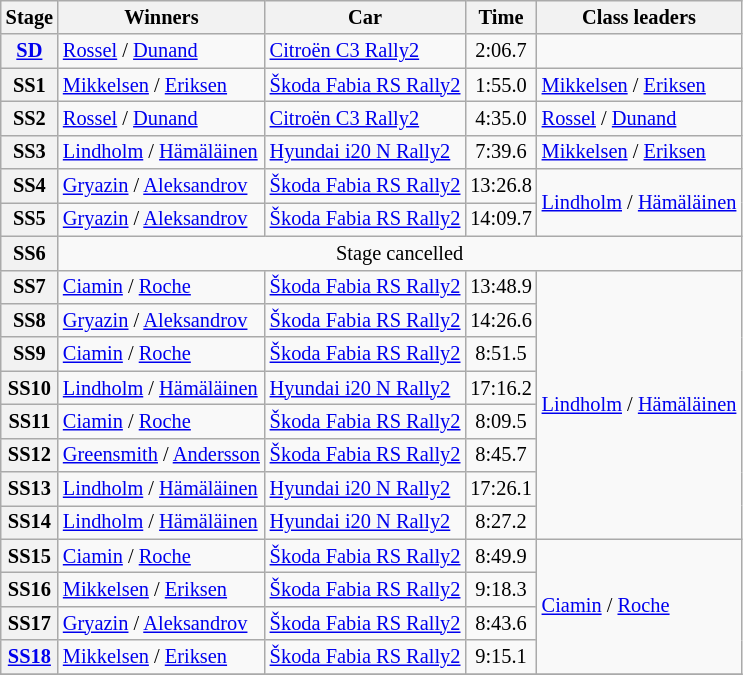<table class="wikitable" style="font-size:85%">
<tr>
<th>Stage</th>
<th>Winners</th>
<th>Car</th>
<th>Time</th>
<th>Class leaders</th>
</tr>
<tr>
<th><a href='#'>SD</a></th>
<td><a href='#'>Rossel</a> / <a href='#'>Dunand</a></td>
<td><a href='#'>Citroën C3 Rally2</a></td>
<td align="center">2:06.7</td>
<td></td>
</tr>
<tr>
<th>SS1</th>
<td><a href='#'>Mikkelsen</a> / <a href='#'>Eriksen</a></td>
<td><a href='#'>Škoda Fabia RS Rally2</a></td>
<td align="center">1:55.0</td>
<td><a href='#'>Mikkelsen</a> / <a href='#'>Eriksen</a></td>
</tr>
<tr>
<th>SS2</th>
<td><a href='#'>Rossel</a> / <a href='#'>Dunand</a></td>
<td><a href='#'>Citroën C3 Rally2</a></td>
<td align="center">4:35.0</td>
<td><a href='#'>Rossel</a> / <a href='#'>Dunand</a></td>
</tr>
<tr>
<th>SS3</th>
<td><a href='#'>Lindholm</a> / <a href='#'>Hämäläinen</a></td>
<td><a href='#'>Hyundai i20 N Rally2</a></td>
<td align="center">7:39.6</td>
<td><a href='#'>Mikkelsen</a> / <a href='#'>Eriksen</a></td>
</tr>
<tr>
<th>SS4</th>
<td><a href='#'>Gryazin</a> / <a href='#'>Aleksandrov</a></td>
<td><a href='#'>Škoda Fabia RS Rally2</a></td>
<td align="center">13:26.8</td>
<td rowspan=2><a href='#'>Lindholm</a> / <a href='#'>Hämäläinen</a></td>
</tr>
<tr>
<th>SS5</th>
<td><a href='#'>Gryazin</a> / <a href='#'>Aleksandrov</a></td>
<td><a href='#'>Škoda Fabia RS Rally2</a></td>
<td align="center">14:09.7</td>
</tr>
<tr>
<th>SS6</th>
<td align="center" colspan="4">Stage cancelled</td>
</tr>
<tr>
<th>SS7</th>
<td><a href='#'>Ciamin</a> / <a href='#'>Roche</a></td>
<td><a href='#'>Škoda Fabia RS Rally2</a></td>
<td align="center">13:48.9</td>
<td rowspan="8"><a href='#'>Lindholm</a> / <a href='#'>Hämäläinen</a></td>
</tr>
<tr>
<th>SS8</th>
<td><a href='#'>Gryazin</a> / <a href='#'>Aleksandrov</a></td>
<td><a href='#'>Škoda Fabia RS Rally2</a></td>
<td align="center">14:26.6</td>
</tr>
<tr>
<th>SS9</th>
<td><a href='#'>Ciamin</a> / <a href='#'>Roche</a></td>
<td><a href='#'>Škoda Fabia RS Rally2</a></td>
<td align="center">8:51.5</td>
</tr>
<tr>
<th>SS10</th>
<td><a href='#'>Lindholm</a> / <a href='#'>Hämäläinen</a></td>
<td><a href='#'>Hyundai i20 N Rally2</a></td>
<td align="center">17:16.2</td>
</tr>
<tr>
<th>SS11</th>
<td><a href='#'>Ciamin</a> / <a href='#'>Roche</a></td>
<td><a href='#'>Škoda Fabia RS Rally2</a></td>
<td align="center">8:09.5</td>
</tr>
<tr>
<th>SS12</th>
<td><a href='#'>Greensmith</a> / <a href='#'>Andersson</a></td>
<td><a href='#'>Škoda Fabia RS Rally2</a></td>
<td align="center">8:45.7</td>
</tr>
<tr>
<th>SS13</th>
<td><a href='#'>Lindholm</a> / <a href='#'>Hämäläinen</a></td>
<td><a href='#'>Hyundai i20 N Rally2</a></td>
<td align="center">17:26.1</td>
</tr>
<tr>
<th>SS14</th>
<td><a href='#'>Lindholm</a> / <a href='#'>Hämäläinen</a></td>
<td><a href='#'>Hyundai i20 N Rally2</a></td>
<td align="center">8:27.2</td>
</tr>
<tr>
<th>SS15</th>
<td><a href='#'>Ciamin</a> / <a href='#'>Roche</a></td>
<td><a href='#'>Škoda Fabia RS Rally2</a></td>
<td align="center">8:49.9</td>
<td rowspan="4"><a href='#'>Ciamin</a> / <a href='#'>Roche</a></td>
</tr>
<tr>
<th>SS16</th>
<td><a href='#'>Mikkelsen</a> / <a href='#'>Eriksen</a></td>
<td><a href='#'>Škoda Fabia RS Rally2</a></td>
<td align="center">9:18.3</td>
</tr>
<tr>
<th>SS17</th>
<td><a href='#'>Gryazin</a> / <a href='#'>Aleksandrov</a></td>
<td><a href='#'>Škoda Fabia RS Rally2</a></td>
<td align="center">8:43.6</td>
</tr>
<tr>
<th><a href='#'>SS18</a></th>
<td><a href='#'>Mikkelsen</a> / <a href='#'>Eriksen</a></td>
<td><a href='#'>Škoda Fabia RS Rally2</a></td>
<td align="center">9:15.1</td>
</tr>
<tr>
</tr>
</table>
